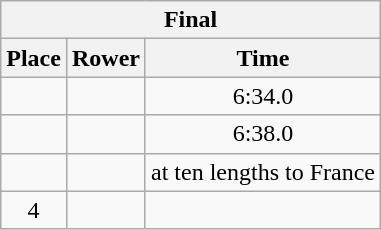<table class=wikitable style="text-align:center">
<tr>
<th colspan=3>Final</th>
</tr>
<tr>
<th>Place</th>
<th>Rower</th>
<th>Time</th>
</tr>
<tr>
<td></td>
<td align=left> <br> </td>
<td>6:34.0</td>
</tr>
<tr>
<td></td>
<td align=left> <br> </td>
<td>6:38.0</td>
</tr>
<tr>
<td></td>
<td align=left> <br> </td>
<td>at ten lengths to France</td>
</tr>
<tr>
<td>4</td>
<td align=left> <br> </td>
<td></td>
</tr>
</table>
